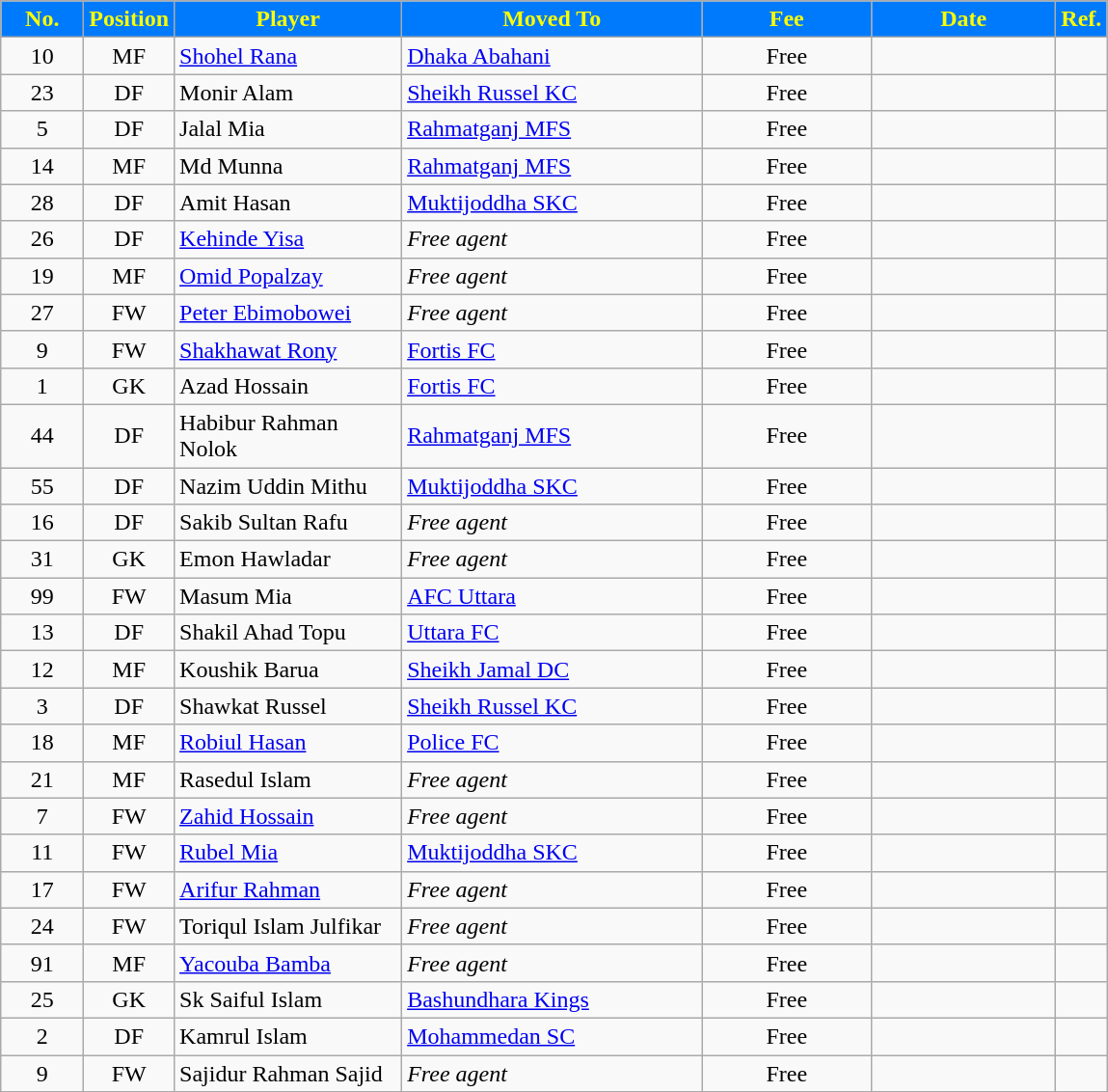<table class="wikitable plainrowheaders sortable" style="text-align:center; ">
<tr>
<th style="background:#007AFC; color:#FBFD00; width:50px;">No.</th>
<th style="background:#007AFC; color:#FBFD00; width:50px;">Position</th>
<th style="background:#007AFC; color:#FBFD00; width:150px;">Player</th>
<th style="background:#007AFC; color:#FBFD00; width:200px;">Moved To</th>
<th style="background:#007AFC; color:#FBFD00; width:110px;">Fee</th>
<th style="background:#007AFC; color:#FBFD00; width:120px;">Date</th>
<th style="background:#007AFC; color:#FBFD00; width:25px;">Ref.</th>
</tr>
<tr>
<td>10</td>
<td>MF</td>
<td align="left"><a href='#'>Shohel Rana</a></td>
<td align="left"><a href='#'>Dhaka Abahani</a></td>
<td>Free</td>
<td></td>
<td></td>
</tr>
<tr>
<td>23</td>
<td>DF</td>
<td align="left">Monir Alam</td>
<td align="left"><a href='#'>Sheikh Russel KC</a></td>
<td>Free</td>
<td></td>
<td></td>
</tr>
<tr>
<td>5</td>
<td>DF</td>
<td align="left">Jalal Mia</td>
<td align="left"><a href='#'>Rahmatganj MFS</a></td>
<td>Free</td>
<td></td>
<td></td>
</tr>
<tr>
<td>14</td>
<td>MF</td>
<td align="left">Md Munna</td>
<td align="left"><a href='#'>Rahmatganj MFS</a></td>
<td>Free</td>
<td></td>
<td></td>
</tr>
<tr>
<td>28</td>
<td>DF</td>
<td align="left">Amit Hasan</td>
<td align="left"><a href='#'>Muktijoddha SKC</a></td>
<td>Free</td>
<td></td>
<td></td>
</tr>
<tr>
<td>26</td>
<td>DF</td>
<td align="left"> <a href='#'>Kehinde Yisa</a></td>
<td align="left"><em>Free</em> <em>agent</em></td>
<td>Free</td>
<td></td>
<td></td>
</tr>
<tr>
<td>19</td>
<td>MF</td>
<td align="left"> <a href='#'>Omid Popalzay</a></td>
<td align="left"><em>Free</em> <em>agent</em></td>
<td>Free</td>
<td></td>
<td></td>
</tr>
<tr>
<td>27</td>
<td>FW</td>
<td align="left"> <a href='#'>Peter Ebimobowei</a></td>
<td align="left"><em>Free</em> <em>agent</em></td>
<td>Free</td>
<td></td>
<td></td>
</tr>
<tr>
<td>9</td>
<td>FW</td>
<td align="left"><a href='#'>Shakhawat Rony</a></td>
<td align="left"><a href='#'>Fortis FC</a></td>
<td>Free</td>
<td></td>
<td></td>
</tr>
<tr>
<td>1</td>
<td>GK</td>
<td align="left">Azad Hossain</td>
<td align="left"><a href='#'>Fortis FC</a></td>
<td>Free</td>
<td></td>
<td></td>
</tr>
<tr>
<td>44</td>
<td>DF</td>
<td align="left">Habibur Rahman Nolok</td>
<td align="left"><a href='#'>Rahmatganj MFS</a></td>
<td>Free</td>
<td></td>
<td></td>
</tr>
<tr>
<td>55</td>
<td>DF</td>
<td align="left">Nazim Uddin Mithu</td>
<td align="left"><a href='#'>Muktijoddha SKC</a></td>
<td>Free</td>
<td></td>
<td></td>
</tr>
<tr>
<td>16</td>
<td>DF</td>
<td align="left">Sakib Sultan Rafu</td>
<td align="left"><em>Free</em> <em>agent</em></td>
<td>Free</td>
<td></td>
<td></td>
</tr>
<tr>
<td>31</td>
<td>GK</td>
<td align="left">Emon Hawladar</td>
<td align="left"><em>Free</em> <em>agent</em></td>
<td>Free</td>
<td></td>
<td></td>
</tr>
<tr>
<td>99</td>
<td>FW</td>
<td align="left">Masum Mia</td>
<td align="left"><a href='#'>AFC Uttara</a></td>
<td>Free</td>
<td></td>
<td></td>
</tr>
<tr>
<td>13</td>
<td>DF</td>
<td align="left">Shakil Ahad Topu</td>
<td align="left"><a href='#'>Uttara FC</a></td>
<td>Free</td>
<td></td>
<td></td>
</tr>
<tr>
<td>12</td>
<td>MF</td>
<td align="left">Koushik Barua</td>
<td align="left"><a href='#'>Sheikh Jamal DC</a></td>
<td>Free</td>
<td></td>
<td></td>
</tr>
<tr>
<td>3</td>
<td>DF</td>
<td align="left">Shawkat Russel</td>
<td align="left"><a href='#'>Sheikh Russel KC</a></td>
<td>Free</td>
<td></td>
<td></td>
</tr>
<tr>
<td>18</td>
<td>MF</td>
<td align="left"><a href='#'>Robiul Hasan</a></td>
<td align="left"><a href='#'>Police FC</a></td>
<td>Free</td>
<td></td>
<td></td>
</tr>
<tr>
<td>21</td>
<td>MF</td>
<td align="left">Rasedul Islam</td>
<td align="left"><em>Free</em> <em>agent</em></td>
<td>Free</td>
<td></td>
<td></td>
</tr>
<tr>
<td>7</td>
<td>FW</td>
<td align="left"><a href='#'>Zahid Hossain</a></td>
<td align="left"><em>Free</em> <em>agent</em></td>
<td>Free</td>
<td></td>
<td></td>
</tr>
<tr>
<td>11</td>
<td>FW</td>
<td align="left"><a href='#'>Rubel Mia</a></td>
<td align="left"><a href='#'>Muktijoddha SKC</a></td>
<td>Free</td>
<td></td>
<td></td>
</tr>
<tr>
<td>17</td>
<td>FW</td>
<td align="left"><a href='#'>Arifur Rahman</a></td>
<td align="left"><em>Free</em> <em>agent</em></td>
<td>Free</td>
<td></td>
<td></td>
</tr>
<tr>
<td>24</td>
<td>FW</td>
<td align="left">Toriqul Islam Julfikar</td>
<td align="left"><em>Free</em> <em>agent</em></td>
<td>Free</td>
<td></td>
<td></td>
</tr>
<tr>
<td>91</td>
<td>MF</td>
<td align="left"> <a href='#'>Yacouba Bamba</a></td>
<td align="left"><em>Free</em> <em>agent</em></td>
<td>Free</td>
<td></td>
<td></td>
</tr>
<tr>
<td>25</td>
<td>GK</td>
<td align="left">Sk Saiful Islam</td>
<td align="left"><a href='#'>Bashundhara Kings</a></td>
<td>Free</td>
<td></td>
<td></td>
</tr>
<tr>
<td>2</td>
<td>DF</td>
<td align="left">Kamrul Islam</td>
<td align="left"><a href='#'>Mohammedan SC</a></td>
<td>Free</td>
<td></td>
<td></td>
</tr>
<tr>
<td>9</td>
<td>FW</td>
<td align="left">Sajidur Rahman Sajid</td>
<td align="left"><em>Free</em> <em>agent</em></td>
<td>Free</td>
<td></td>
<td></td>
</tr>
</table>
